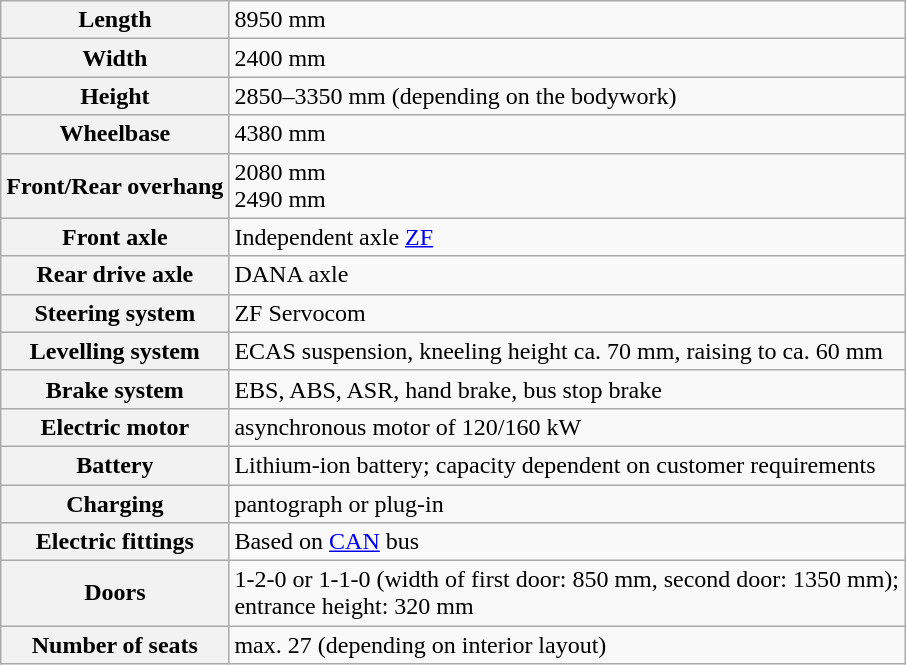<table class="wikitable">
<tr>
<th><strong>Length</strong></th>
<td>8950 mm</td>
</tr>
<tr>
<th><strong>Width</strong></th>
<td>2400 mm</td>
</tr>
<tr>
<th><strong>Height</strong></th>
<td>2850–3350 mm (depending on the bodywork)</td>
</tr>
<tr>
<th><strong>Wheelbase</strong></th>
<td>4380 mm</td>
</tr>
<tr>
<th>Front/Rear overhang</th>
<td>2080 mm<br>2490 mm</td>
</tr>
<tr>
<th>Front axle</th>
<td>Independent axle <a href='#'>ZF</a></td>
</tr>
<tr>
<th>Rear drive axle</th>
<td>DANA axle</td>
</tr>
<tr>
<th>Steering system</th>
<td>ZF Servocom</td>
</tr>
<tr>
<th>Levelling system</th>
<td>ECAS  suspension, kneeling height ca. 70 mm, raising to ca. 60 mm</td>
</tr>
<tr>
<th>Brake system</th>
<td>EBS, ABS, ASR, hand brake, bus stop brake</td>
</tr>
<tr>
<th>Electric motor</th>
<td>asynchronous motor of 120/160 kW</td>
</tr>
<tr>
<th>Battery</th>
<td>Lithium-ion battery; capacity dependent on customer requirements</td>
</tr>
<tr>
<th>Charging</th>
<td>pantograph or plug-in</td>
</tr>
<tr>
<th>Electric fittings</th>
<td>Based on <a href='#'>CAN</a> bus</td>
</tr>
<tr>
<th>Doors</th>
<td>1-2-0  or 1-1-0 (width of first door: 850 mm, second door: 1350 mm);<br>entrance height: 320 mm</td>
</tr>
<tr>
<th>Number of seats</th>
<td>max. 27 (depending on interior layout)</td>
</tr>
</table>
